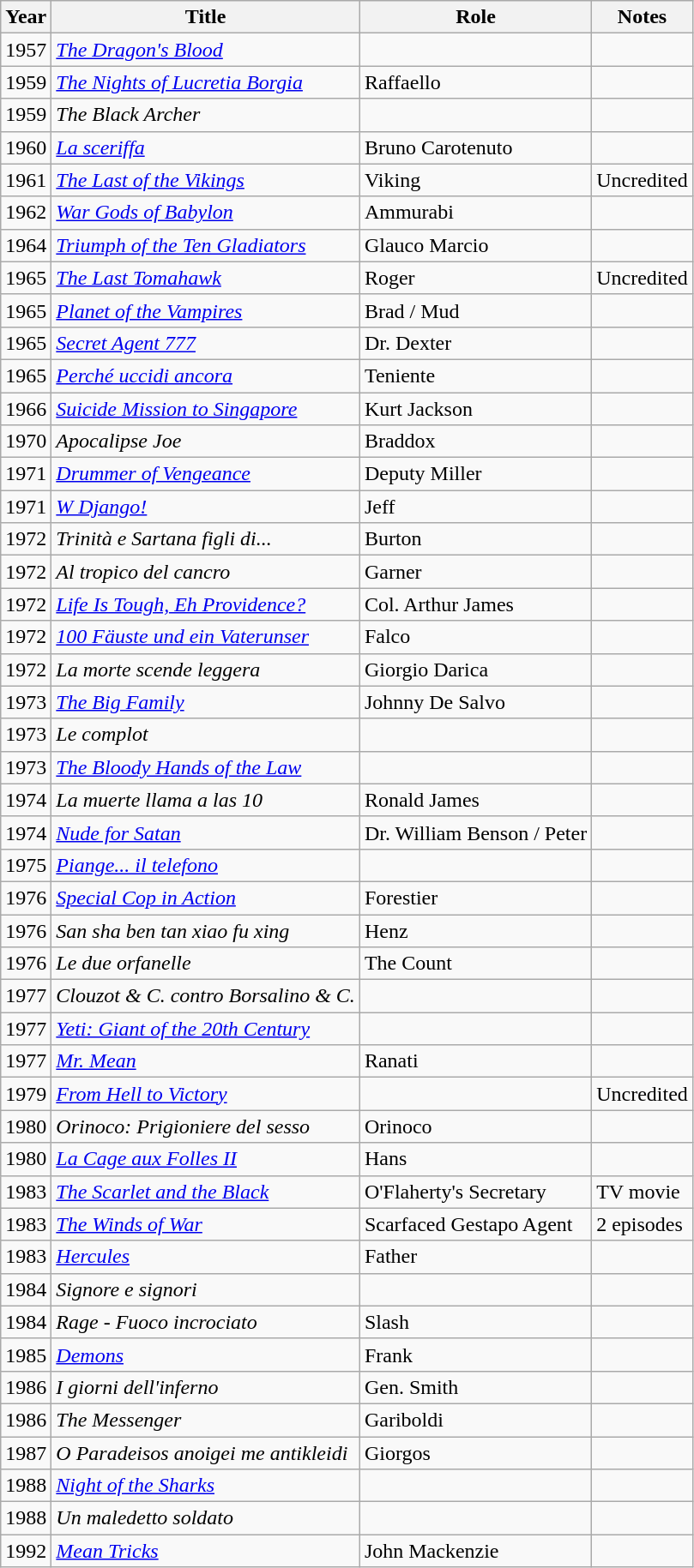<table class="wikitable">
<tr>
<th>Year</th>
<th>Title</th>
<th>Role</th>
<th>Notes</th>
</tr>
<tr>
<td>1957</td>
<td><em><a href='#'>The Dragon's Blood</a></em></td>
<td></td>
<td></td>
</tr>
<tr>
<td>1959</td>
<td><em><a href='#'>The Nights of Lucretia Borgia</a></em></td>
<td>Raffaello</td>
<td></td>
</tr>
<tr>
<td>1959</td>
<td><em>The Black Archer</em></td>
<td></td>
<td></td>
</tr>
<tr>
<td>1960</td>
<td><em><a href='#'>La sceriffa</a></em></td>
<td>Bruno Carotenuto</td>
<td></td>
</tr>
<tr>
<td>1961</td>
<td><em><a href='#'>The Last of the Vikings</a></em></td>
<td>Viking</td>
<td>Uncredited</td>
</tr>
<tr>
<td>1962</td>
<td><em><a href='#'>War Gods of Babylon</a></em></td>
<td>Ammurabi</td>
<td></td>
</tr>
<tr>
<td>1964</td>
<td><em><a href='#'>Triumph of the Ten Gladiators</a></em></td>
<td>Glauco Marcio</td>
<td></td>
</tr>
<tr>
<td>1965</td>
<td><em><a href='#'>The Last Tomahawk</a></em></td>
<td>Roger</td>
<td>Uncredited</td>
</tr>
<tr>
<td>1965</td>
<td><em><a href='#'>Planet of the Vampires</a></em></td>
<td>Brad / Mud</td>
<td></td>
</tr>
<tr>
<td>1965</td>
<td><em><a href='#'>Secret Agent 777</a></em></td>
<td>Dr. Dexter</td>
<td></td>
</tr>
<tr>
<td>1965</td>
<td><em><a href='#'>Perché uccidi ancora</a></em></td>
<td>Teniente</td>
<td></td>
</tr>
<tr>
<td>1966</td>
<td><em><a href='#'>Suicide Mission to Singapore</a></em></td>
<td>Kurt Jackson</td>
<td></td>
</tr>
<tr>
<td>1970</td>
<td><em>Apocalipse Joe</em></td>
<td>Braddox</td>
<td></td>
</tr>
<tr>
<td>1971</td>
<td><em><a href='#'>Drummer of Vengeance</a></em></td>
<td>Deputy Miller</td>
<td></td>
</tr>
<tr>
<td>1971</td>
<td><em><a href='#'>W Django!</a></em></td>
<td>Jeff</td>
<td></td>
</tr>
<tr>
<td>1972</td>
<td><em>Trinità e Sartana figli di...</em></td>
<td>Burton</td>
<td></td>
</tr>
<tr>
<td>1972</td>
<td><em>Al tropico del cancro</em></td>
<td>Garner</td>
<td></td>
</tr>
<tr>
<td>1972</td>
<td><em><a href='#'>Life Is Tough, Eh Providence?</a></em></td>
<td>Col. Arthur James</td>
<td></td>
</tr>
<tr>
<td>1972</td>
<td><em><a href='#'>100 Fäuste und ein Vaterunser</a></em></td>
<td>Falco</td>
<td></td>
</tr>
<tr>
<td>1972</td>
<td><em>La morte scende leggera</em></td>
<td>Giorgio Darica</td>
<td></td>
</tr>
<tr>
<td>1973</td>
<td><em><a href='#'>The Big Family</a></em></td>
<td>Johnny De Salvo</td>
<td></td>
</tr>
<tr>
<td>1973</td>
<td><em>Le complot</em></td>
<td></td>
<td></td>
</tr>
<tr>
<td>1973</td>
<td><em><a href='#'>The Bloody Hands of the Law</a></em></td>
<td></td>
<td></td>
</tr>
<tr>
<td>1974</td>
<td><em>La muerte llama a las 10</em></td>
<td>Ronald James</td>
<td></td>
</tr>
<tr>
<td>1974</td>
<td><em><a href='#'>Nude for Satan</a></em></td>
<td>Dr. William Benson / Peter</td>
<td></td>
</tr>
<tr>
<td>1975</td>
<td><em><a href='#'>Piange... il telefono</a></em></td>
<td></td>
<td></td>
</tr>
<tr>
<td>1976</td>
<td><em><a href='#'>Special Cop in Action</a></em></td>
<td>Forestier</td>
<td></td>
</tr>
<tr>
<td>1976</td>
<td><em>San sha ben tan xiao fu xing</em></td>
<td>Henz</td>
<td></td>
</tr>
<tr>
<td>1976</td>
<td><em>Le due orfanelle</em></td>
<td>The Count</td>
<td></td>
</tr>
<tr>
<td>1977</td>
<td><em>Clouzot & C. contro Borsalino & C.</em></td>
<td></td>
<td></td>
</tr>
<tr>
<td>1977</td>
<td><em><a href='#'>Yeti: Giant of the 20th Century</a></em></td>
<td></td>
<td></td>
</tr>
<tr>
<td>1977</td>
<td><em><a href='#'>Mr. Mean</a></em></td>
<td>Ranati</td>
<td></td>
</tr>
<tr>
<td>1979</td>
<td><em><a href='#'>From Hell to Victory</a></em></td>
<td></td>
<td>Uncredited</td>
</tr>
<tr>
<td>1980</td>
<td><em>Orinoco: Prigioniere del sesso</em></td>
<td>Orinoco</td>
<td></td>
</tr>
<tr>
<td>1980</td>
<td><em><a href='#'>La Cage aux Folles II</a></em></td>
<td>Hans</td>
<td></td>
</tr>
<tr>
<td>1983</td>
<td><em><a href='#'>The Scarlet and the Black</a></em></td>
<td>O'Flaherty's Secretary</td>
<td>TV movie</td>
</tr>
<tr>
<td>1983</td>
<td><em><a href='#'>The Winds of War</a></em></td>
<td>Scarfaced Gestapo Agent</td>
<td>2 episodes</td>
</tr>
<tr>
<td>1983</td>
<td><em><a href='#'>Hercules</a></em></td>
<td>Father</td>
<td></td>
</tr>
<tr>
<td>1984</td>
<td><em>Signore e signori</em></td>
<td></td>
<td></td>
</tr>
<tr>
<td>1984</td>
<td><em>Rage - Fuoco incrociato</em></td>
<td>Slash</td>
<td></td>
</tr>
<tr>
<td>1985</td>
<td><em><a href='#'>Demons</a></em></td>
<td>Frank</td>
<td></td>
</tr>
<tr>
<td>1986</td>
<td><em>I giorni dell'inferno</em></td>
<td>Gen. Smith</td>
<td></td>
</tr>
<tr>
<td>1986</td>
<td><em>The Messenger</em></td>
<td>Gariboldi</td>
<td></td>
</tr>
<tr>
<td>1987</td>
<td><em>O Paradeisos anoigei me antikleidi</em></td>
<td>Giorgos</td>
<td></td>
</tr>
<tr>
<td>1988</td>
<td><em><a href='#'>Night of the Sharks</a></em></td>
<td></td>
<td></td>
</tr>
<tr>
<td>1988</td>
<td><em>Un maledetto soldato</em></td>
<td></td>
<td></td>
</tr>
<tr>
<td>1992</td>
<td><em><a href='#'>Mean Tricks</a></em></td>
<td>John Mackenzie</td>
<td></td>
</tr>
</table>
